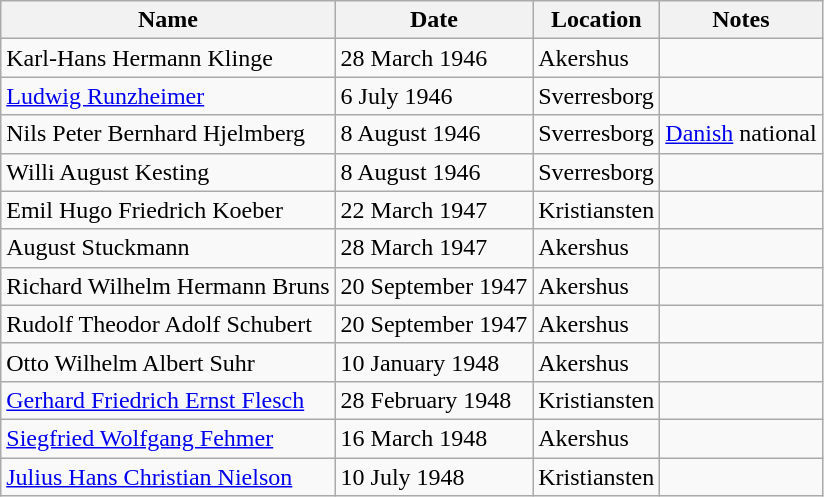<table class="wikitable sortable">
<tr>
<th scope="col">Name</th>
<th scope="col">Date</th>
<th scope="col">Location</th>
<th scope="col">Notes</th>
</tr>
<tr>
<td>Karl-Hans Hermann Klinge</td>
<td>28 March 1946</td>
<td>Akershus</td>
<td></td>
</tr>
<tr>
<td><a href='#'>Ludwig Runzheimer</a></td>
<td>6 July 1946</td>
<td>Sverresborg</td>
<td></td>
</tr>
<tr>
<td>Nils Peter Bernhard Hjelmberg</td>
<td>8 August 1946</td>
<td>Sverresborg</td>
<td><a href='#'>Danish</a> national</td>
</tr>
<tr>
<td>Willi August Kesting</td>
<td>8 August 1946</td>
<td>Sverresborg</td>
<td></td>
</tr>
<tr>
<td>Emil Hugo Friedrich Koeber</td>
<td>22 March 1947</td>
<td>Kristiansten</td>
<td></td>
</tr>
<tr>
<td>August Stuckmann</td>
<td>28 March 1947</td>
<td>Akershus</td>
<td></td>
</tr>
<tr>
<td>Richard Wilhelm Hermann Bruns</td>
<td>20 September 1947</td>
<td>Akershus</td>
<td></td>
</tr>
<tr>
<td>Rudolf Theodor Adolf Schubert</td>
<td>20 September 1947</td>
<td>Akershus</td>
<td></td>
</tr>
<tr>
<td>Otto Wilhelm Albert Suhr</td>
<td>10 January 1948</td>
<td>Akershus</td>
<td></td>
</tr>
<tr>
<td><a href='#'>Gerhard Friedrich Ernst Flesch</a></td>
<td>28 February 1948</td>
<td>Kristiansten</td>
<td></td>
</tr>
<tr>
<td><a href='#'>Siegfried Wolfgang Fehmer</a></td>
<td>16 March 1948</td>
<td>Akershus</td>
<td></td>
</tr>
<tr>
<td><a href='#'>Julius Hans Christian Nielson</a></td>
<td>10 July 1948</td>
<td>Kristiansten</td>
<td></td>
</tr>
</table>
